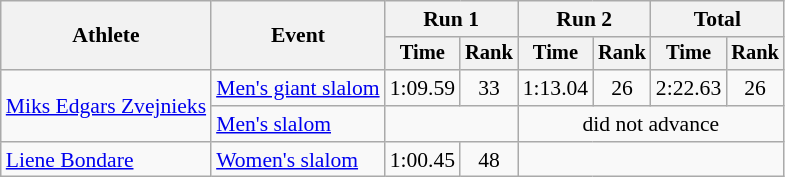<table class=wikitable style="text-align:center; font-size:90%">
<tr>
<th rowspan=2>Athlete</th>
<th rowspan=2>Event</th>
<th colspan=2>Run 1</th>
<th colspan=2>Run 2</th>
<th colspan=2>Total</th>
</tr>
<tr style="font-size:95%">
<th>Time</th>
<th>Rank</th>
<th>Time</th>
<th>Rank</th>
<th>Time</th>
<th>Rank</th>
</tr>
<tr>
<td align=left rowspan=2><a href='#'>Miks Edgars Zvejnieks</a></td>
<td align=left><a href='#'>Men's giant slalom</a></td>
<td>1:09.59</td>
<td>33</td>
<td>1:13.04</td>
<td>26</td>
<td>2:22.63</td>
<td>26</td>
</tr>
<tr>
<td align=left><a href='#'>Men's slalom</a></td>
<td colspan=2></td>
<td colspan=4>did not advance</td>
</tr>
<tr>
<td align=left><a href='#'>Liene Bondare</a></td>
<td align=left><a href='#'>Women's slalom</a></td>
<td>1:00.45</td>
<td>48</td>
<td colspan=4></td>
</tr>
</table>
